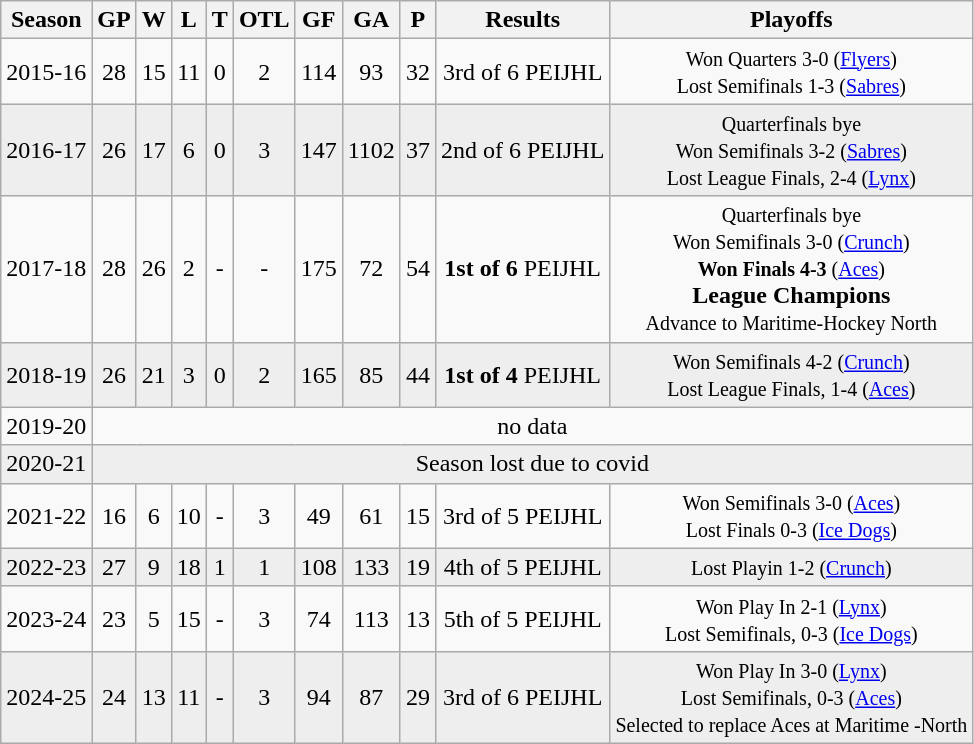<table class="wikitable">
<tr>
<th>Season</th>
<th>GP</th>
<th>W</th>
<th>L</th>
<th>T</th>
<th>OTL</th>
<th>GF</th>
<th>GA</th>
<th>P</th>
<th>Results</th>
<th>Playoffs</th>
</tr>
<tr align="center">
<td>2015-16</td>
<td>28</td>
<td>15</td>
<td>11</td>
<td>0</td>
<td>2</td>
<td>114</td>
<td>93</td>
<td>32</td>
<td>3rd of 6 PEIJHL</td>
<td><small>Won Quarters 3-0 (<a href='#'>Flyers</a>)<br>Lost Semifinals 1-3 (<a href='#'>Sabres</a>)</small></td>
</tr>
<tr align="center" bgcolor="#eeeeee">
<td>2016-17</td>
<td>26</td>
<td>17</td>
<td>6</td>
<td>0</td>
<td>3</td>
<td>147</td>
<td>1102</td>
<td>37</td>
<td>2nd of 6 PEIJHL</td>
<td><small> Quarterfinals bye <br>Won Semifinals 3-2 (<a href='#'>Sabres</a>)<br>Lost League Finals, 2-4 (<a href='#'>Lynx</a>)</small></td>
</tr>
<tr align="center">
<td>2017-18</td>
<td>28</td>
<td>26</td>
<td>2</td>
<td>-</td>
<td>-</td>
<td>175</td>
<td>72</td>
<td>54</td>
<td><strong>1st of 6</strong> PEIJHL</td>
<td><small> Quarterfinals bye <br>Won Semifinals 3-0 (<a href='#'>Crunch</a>)<br><strong>Won Finals 4-3</strong> (<a href='#'>Aces</a>)</small><br><strong>League Champions</strong><br><small>Advance to Maritime-Hockey North</small></td>
</tr>
<tr align="center" bgcolor="#eeeeee">
<td>2018-19</td>
<td>26</td>
<td>21</td>
<td>3</td>
<td>0</td>
<td>2</td>
<td>165</td>
<td>85</td>
<td>44</td>
<td><strong>1st of 4</strong> PEIJHL</td>
<td><small> Won Semifinals 4-2 (<a href='#'>Crunch</a>)<br>Lost League Finals, 1-4 (<a href='#'>Aces</a>)</small></td>
</tr>
<tr align="center">
<td>2019-20</td>
<td colspan="10">no data</td>
</tr>
<tr align="center" bgcolor="#eeeeee">
<td>2020-21</td>
<td colspan="10">Season lost due to covid</td>
</tr>
<tr align="center">
<td>2021-22</td>
<td>16</td>
<td>6</td>
<td>10</td>
<td>-</td>
<td>3</td>
<td>49</td>
<td>61</td>
<td>15</td>
<td>3rd of 5 PEIJHL</td>
<td><small> Won Semifinals 3-0 (<a href='#'>Aces</a>)<br>Lost Finals 0-3 (<a href='#'>Ice Dogs</a>)</small></td>
</tr>
<tr align="center" bgcolor="#eeeeee">
<td>2022-23</td>
<td>27</td>
<td>9</td>
<td>18</td>
<td>1</td>
<td>1</td>
<td>108</td>
<td>133</td>
<td>19</td>
<td>4th of 5 PEIJHL</td>
<td><small> Lost Playin  1-2 (<a href='#'>Crunch</a>)</small></td>
</tr>
<tr align="center">
<td>2023-24</td>
<td>23</td>
<td>5</td>
<td>15</td>
<td>-</td>
<td>3</td>
<td>74</td>
<td>113</td>
<td>13</td>
<td>5th of 5 PEIJHL</td>
<td><small> Won Play In 2-1 (<a href='#'>Lynx</a>)<br>Lost Semifinals, 0-3 (<a href='#'>Ice Dogs</a>)</small></td>
</tr>
<tr align="center" bgcolor="#eeeeee">
<td>2024-25</td>
<td>24</td>
<td>13</td>
<td>11</td>
<td>-</td>
<td>3</td>
<td>94</td>
<td>87</td>
<td>29</td>
<td>3rd of 6 PEIJHL</td>
<td><small> Won Play In 3-0 (<a href='#'>Lynx</a>)<br>Lost Semifinals, 0-3 (<a href='#'>Aces</a>)<br>Selected to replace Aces at Maritime -North</small></td>
</tr>
</table>
